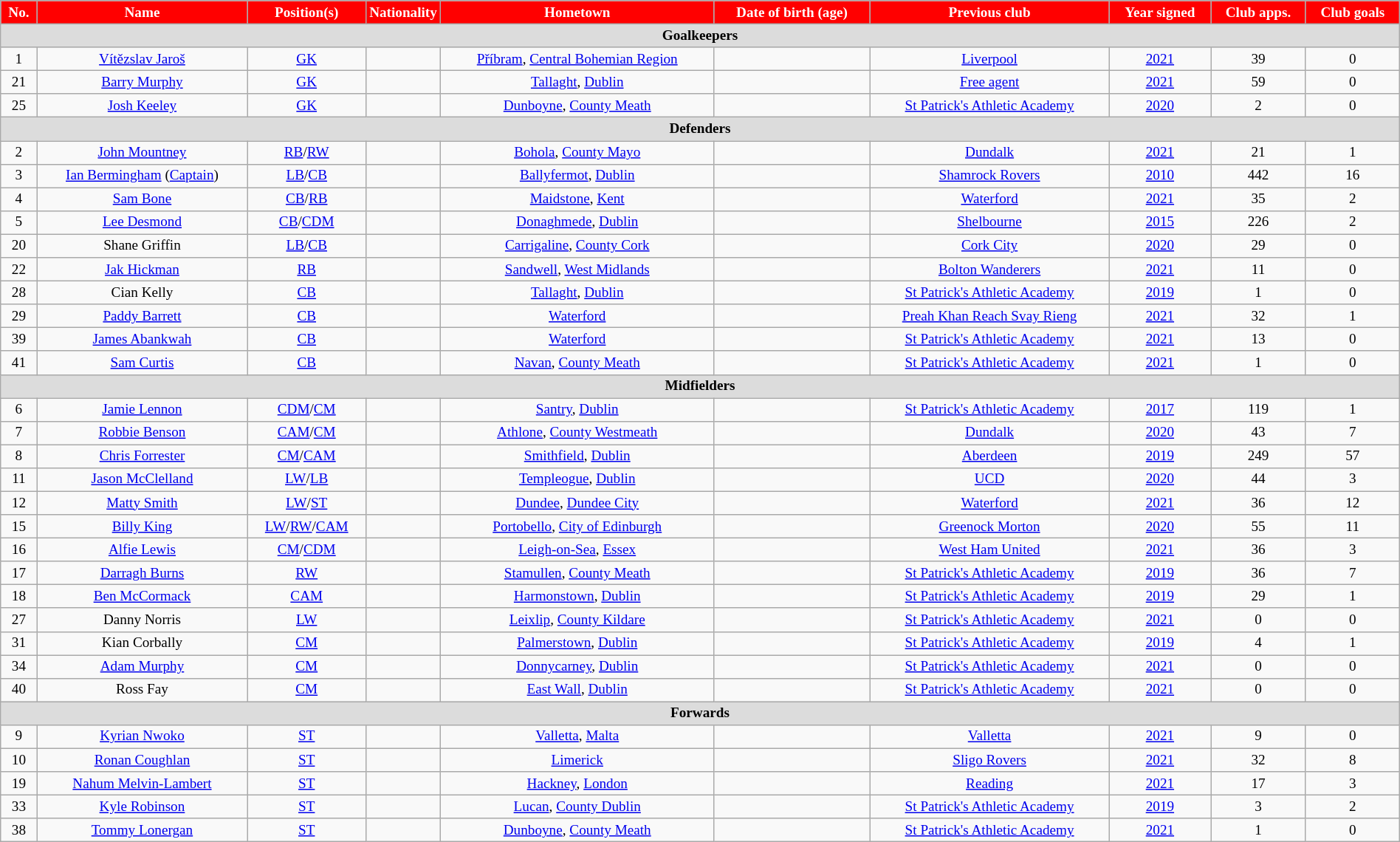<table class="wikitable" style="text-align:center;font-size:80%;width:100%">
<tr>
<th style="background:red;color:white">No.</th>
<th style="background:red;color:white">Name</th>
<th style="background:red;color:white">Position(s)</th>
<th style="background:red;color:white;width:55px">Nationality</th>
<th style="background:red;color:white">Hometown</th>
<th style="background:red;color:white">Date of birth (age)</th>
<th style="background:red;color:white">Previous club</th>
<th style="background:red;color:white">Year signed</th>
<th style="background:red;color:white">Club apps.</th>
<th style="background:red;color:white">Club goals</th>
</tr>
<tr>
<th colspan="14" style="background:#dcdcdc">Goalkeepers</th>
</tr>
<tr>
<td>1</td>
<td><a href='#'>Vítězslav Jaroš</a></td>
<td><a href='#'>GK</a></td>
<td></td>
<td><a href='#'>Příbram</a>, <a href='#'>Central Bohemian Region</a></td>
<td></td>
<td> <a href='#'>Liverpool</a></td>
<td><a href='#'>2021</a></td>
<td>39</td>
<td>0</td>
</tr>
<tr>
<td>21</td>
<td><a href='#'>Barry Murphy</a></td>
<td><a href='#'>GK</a></td>
<td></td>
<td><a href='#'>Tallaght</a>, <a href='#'>Dublin</a></td>
<td></td>
<td><a href='#'>Free agent</a></td>
<td><a href='#'>2021</a></td>
<td>59</td>
<td>0</td>
</tr>
<tr>
<td>25</td>
<td><a href='#'>Josh Keeley</a></td>
<td><a href='#'>GK</a></td>
<td></td>
<td><a href='#'>Dunboyne</a>, <a href='#'>County Meath</a></td>
<td></td>
<td> <a href='#'>St Patrick's Athletic Academy</a></td>
<td><a href='#'>2020</a></td>
<td>2</td>
<td>0</td>
</tr>
<tr>
<th colspan="14" style="background:#dcdcdc">Defenders</th>
</tr>
<tr>
<td>2</td>
<td><a href='#'>John Mountney</a></td>
<td><a href='#'>RB</a>/<a href='#'>RW</a></td>
<td></td>
<td><a href='#'>Bohola</a>, <a href='#'>County Mayo</a></td>
<td></td>
<td> <a href='#'>Dundalk</a></td>
<td><a href='#'>2021</a></td>
<td>21</td>
<td>1</td>
</tr>
<tr>
<td>3</td>
<td><a href='#'>Ian Bermingham</a> (<a href='#'>Captain</a>)</td>
<td><a href='#'>LB</a>/<a href='#'>CB</a></td>
<td></td>
<td><a href='#'>Ballyfermot</a>, <a href='#'>Dublin</a></td>
<td></td>
<td> <a href='#'>Shamrock Rovers</a></td>
<td><a href='#'>2010</a></td>
<td>442</td>
<td>16</td>
</tr>
<tr>
<td>4</td>
<td><a href='#'>Sam Bone</a></td>
<td><a href='#'>CB</a>/<a href='#'>RB</a></td>
<td></td>
<td><a href='#'>Maidstone</a>, <a href='#'>Kent</a></td>
<td></td>
<td> <a href='#'>Waterford</a></td>
<td><a href='#'>2021</a></td>
<td>35</td>
<td>2</td>
</tr>
<tr>
<td>5</td>
<td><a href='#'>Lee Desmond</a></td>
<td><a href='#'>CB</a>/<a href='#'>CDM</a></td>
<td></td>
<td><a href='#'>Donaghmede</a>, <a href='#'>Dublin</a></td>
<td></td>
<td> <a href='#'>Shelbourne</a></td>
<td><a href='#'>2015</a></td>
<td>226</td>
<td>2</td>
</tr>
<tr>
<td>20</td>
<td>Shane Griffin</td>
<td><a href='#'>LB</a>/<a href='#'>CB</a></td>
<td></td>
<td><a href='#'>Carrigaline</a>, <a href='#'>County Cork</a></td>
<td></td>
<td> <a href='#'>Cork City</a></td>
<td><a href='#'>2020</a></td>
<td>29</td>
<td>0</td>
</tr>
<tr>
<td>22</td>
<td><a href='#'>Jak Hickman</a></td>
<td><a href='#'>RB</a></td>
<td></td>
<td><a href='#'>Sandwell</a>, <a href='#'>West Midlands</a></td>
<td></td>
<td> <a href='#'>Bolton Wanderers</a></td>
<td><a href='#'>2021</a></td>
<td>11</td>
<td>0</td>
</tr>
<tr>
<td>28</td>
<td>Cian Kelly</td>
<td><a href='#'>CB</a></td>
<td></td>
<td><a href='#'>Tallaght</a>, <a href='#'>Dublin</a></td>
<td></td>
<td> <a href='#'>St Patrick's Athletic Academy</a></td>
<td><a href='#'>2019</a></td>
<td>1</td>
<td>0</td>
</tr>
<tr>
<td>29</td>
<td><a href='#'>Paddy Barrett</a></td>
<td><a href='#'>CB</a></td>
<td></td>
<td><a href='#'>Waterford</a></td>
<td></td>
<td> <a href='#'>Preah Khan Reach Svay Rieng</a></td>
<td><a href='#'>2021</a></td>
<td>32</td>
<td>1</td>
</tr>
<tr>
<td>39</td>
<td><a href='#'>James Abankwah</a></td>
<td><a href='#'>CB</a></td>
<td></td>
<td><a href='#'>Waterford</a></td>
<td></td>
<td> <a href='#'>St Patrick's Athletic Academy</a></td>
<td><a href='#'>2021</a></td>
<td>13</td>
<td>0</td>
</tr>
<tr>
<td>41</td>
<td><a href='#'>Sam Curtis</a></td>
<td><a href='#'>CB</a></td>
<td></td>
<td><a href='#'>Navan</a>, <a href='#'>County Meath</a></td>
<td></td>
<td> <a href='#'>St Patrick's Athletic Academy</a></td>
<td><a href='#'>2021</a></td>
<td>1</td>
<td>0</td>
</tr>
<tr>
<th colspan="14" style="background:#dcdcdc">Midfielders</th>
</tr>
<tr>
<td>6</td>
<td><a href='#'>Jamie Lennon</a></td>
<td><a href='#'>CDM</a>/<a href='#'>CM</a></td>
<td></td>
<td><a href='#'>Santry</a>, <a href='#'>Dublin</a></td>
<td></td>
<td> <a href='#'>St Patrick's Athletic Academy</a></td>
<td><a href='#'>2017</a></td>
<td>119</td>
<td>1</td>
</tr>
<tr>
<td>7</td>
<td><a href='#'>Robbie Benson</a></td>
<td><a href='#'>CAM</a>/<a href='#'>CM</a></td>
<td></td>
<td><a href='#'>Athlone</a>, <a href='#'>County Westmeath</a></td>
<td></td>
<td> <a href='#'>Dundalk</a></td>
<td><a href='#'>2020</a></td>
<td>43</td>
<td>7</td>
</tr>
<tr>
<td>8</td>
<td><a href='#'>Chris Forrester</a></td>
<td><a href='#'>CM</a>/<a href='#'>CAM</a></td>
<td></td>
<td><a href='#'>Smithfield</a>, <a href='#'>Dublin</a></td>
<td></td>
<td> <a href='#'>Aberdeen</a></td>
<td><a href='#'>2019</a></td>
<td>249</td>
<td>57</td>
</tr>
<tr>
<td>11</td>
<td><a href='#'>Jason McClelland</a></td>
<td><a href='#'>LW</a>/<a href='#'>LB</a></td>
<td></td>
<td><a href='#'>Templeogue</a>, <a href='#'>Dublin</a></td>
<td></td>
<td> <a href='#'>UCD</a></td>
<td><a href='#'>2020</a></td>
<td>44</td>
<td>3</td>
</tr>
<tr>
<td>12</td>
<td><a href='#'>Matty Smith</a></td>
<td><a href='#'>LW</a>/<a href='#'>ST</a></td>
<td></td>
<td><a href='#'>Dundee</a>, <a href='#'>Dundee City</a></td>
<td></td>
<td> <a href='#'>Waterford</a></td>
<td><a href='#'>2021</a></td>
<td>36</td>
<td>12</td>
</tr>
<tr>
<td>15</td>
<td><a href='#'>Billy King</a></td>
<td><a href='#'>LW</a>/<a href='#'>RW</a>/<a href='#'>CAM</a></td>
<td></td>
<td><a href='#'>Portobello</a>, <a href='#'>City of Edinburgh</a></td>
<td></td>
<td> <a href='#'>Greenock Morton</a></td>
<td><a href='#'>2020</a></td>
<td>55</td>
<td>11</td>
</tr>
<tr>
<td>16</td>
<td><a href='#'>Alfie Lewis</a></td>
<td><a href='#'>CM</a>/<a href='#'>CDM</a></td>
<td></td>
<td><a href='#'>Leigh-on-Sea</a>, <a href='#'>Essex</a></td>
<td></td>
<td> <a href='#'>West Ham United</a></td>
<td><a href='#'>2021</a></td>
<td>36</td>
<td>3</td>
</tr>
<tr>
<td>17</td>
<td><a href='#'>Darragh Burns</a></td>
<td><a href='#'>RW</a></td>
<td></td>
<td><a href='#'>Stamullen</a>, <a href='#'>County Meath</a></td>
<td></td>
<td> <a href='#'>St Patrick's Athletic Academy</a></td>
<td><a href='#'>2019</a></td>
<td>36</td>
<td>7</td>
</tr>
<tr>
<td>18</td>
<td><a href='#'>Ben McCormack</a></td>
<td><a href='#'>CAM</a></td>
<td></td>
<td><a href='#'>Harmonstown</a>, <a href='#'>Dublin</a></td>
<td></td>
<td> <a href='#'>St Patrick's Athletic Academy</a></td>
<td><a href='#'>2019</a></td>
<td>29</td>
<td>1</td>
</tr>
<tr>
<td>27</td>
<td>Danny Norris</td>
<td><a href='#'>LW</a></td>
<td></td>
<td><a href='#'>Leixlip</a>, <a href='#'>County Kildare</a></td>
<td></td>
<td> <a href='#'>St Patrick's Athletic Academy</a></td>
<td><a href='#'>2021</a></td>
<td>0</td>
<td>0</td>
</tr>
<tr>
<td>31</td>
<td>Kian Corbally</td>
<td><a href='#'>CM</a></td>
<td></td>
<td><a href='#'>Palmerstown</a>, <a href='#'>Dublin</a></td>
<td></td>
<td> <a href='#'>St Patrick's Athletic Academy</a></td>
<td><a href='#'>2019</a></td>
<td>4</td>
<td>1</td>
</tr>
<tr>
<td>34</td>
<td><a href='#'>Adam Murphy</a></td>
<td><a href='#'>CM</a></td>
<td></td>
<td><a href='#'>Donnycarney</a>, <a href='#'>Dublin</a></td>
<td></td>
<td> <a href='#'>St Patrick's Athletic Academy</a></td>
<td><a href='#'>2021</a></td>
<td>0</td>
<td>0</td>
</tr>
<tr>
<td>40</td>
<td>Ross Fay</td>
<td><a href='#'>CM</a></td>
<td></td>
<td><a href='#'>East Wall</a>, <a href='#'>Dublin</a></td>
<td></td>
<td> <a href='#'>St Patrick's Athletic Academy</a></td>
<td><a href='#'>2021</a></td>
<td>0</td>
<td>0</td>
</tr>
<tr>
<th colspan="14" style="background:#dcdcdc">Forwards</th>
</tr>
<tr>
<td>9</td>
<td><a href='#'>Kyrian Nwoko</a></td>
<td><a href='#'>ST</a></td>
<td></td>
<td><a href='#'>Valletta</a>, <a href='#'>Malta</a></td>
<td></td>
<td> <a href='#'>Valletta</a></td>
<td><a href='#'>2021</a></td>
<td>9</td>
<td>0</td>
</tr>
<tr>
<td>10</td>
<td><a href='#'>Ronan Coughlan</a></td>
<td><a href='#'>ST</a></td>
<td></td>
<td><a href='#'>Limerick</a></td>
<td></td>
<td> <a href='#'>Sligo Rovers</a></td>
<td><a href='#'>2021</a></td>
<td>32</td>
<td>8</td>
</tr>
<tr>
<td>19</td>
<td><a href='#'>Nahum Melvin-Lambert</a></td>
<td><a href='#'>ST</a></td>
<td></td>
<td> <a href='#'>Hackney</a>, <a href='#'>London</a></td>
<td></td>
<td> <a href='#'>Reading</a></td>
<td><a href='#'>2021</a></td>
<td>17</td>
<td>3</td>
</tr>
<tr>
<td>33</td>
<td><a href='#'>Kyle Robinson</a></td>
<td><a href='#'>ST</a></td>
<td></td>
<td><a href='#'>Lucan</a>, <a href='#'>County Dublin</a></td>
<td></td>
<td> <a href='#'>St Patrick's Athletic Academy</a></td>
<td><a href='#'>2019</a></td>
<td>3</td>
<td>2</td>
</tr>
<tr>
<td>38</td>
<td><a href='#'>Tommy Lonergan</a></td>
<td><a href='#'>ST</a></td>
<td></td>
<td><a href='#'>Dunboyne</a>, <a href='#'>County Meath</a></td>
<td></td>
<td> <a href='#'>St Patrick's Athletic Academy</a></td>
<td><a href='#'>2021</a></td>
<td>1</td>
<td>0</td>
</tr>
</table>
